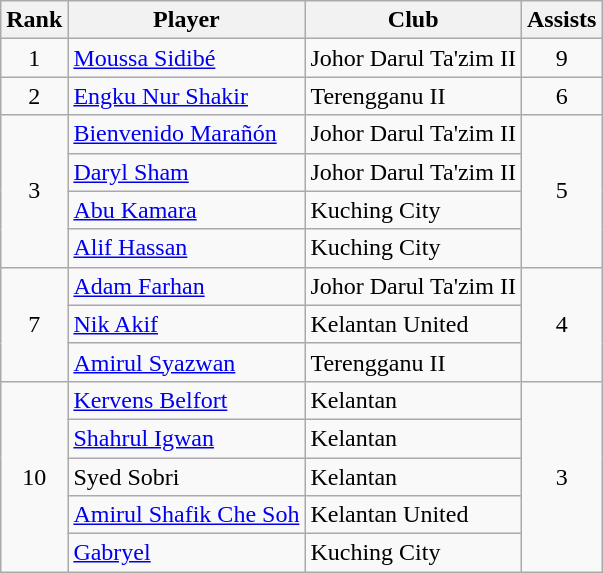<table class="wikitable" style="text-align:center">
<tr>
<th>Rank</th>
<th>Player</th>
<th>Club</th>
<th>Assists</th>
</tr>
<tr>
<td>1</td>
<td align="left"> <a href='#'>Moussa Sidibé</a></td>
<td align="left">Johor Darul Ta'zim II</td>
<td>9</td>
</tr>
<tr>
<td>2</td>
<td align="left"> <a href='#'>Engku Nur Shakir</a></td>
<td align="left">Terengganu II</td>
<td>6</td>
</tr>
<tr>
<td rowspan="4">3</td>
<td align="left"> <a href='#'>Bienvenido Marañón</a></td>
<td align="left">Johor Darul Ta'zim II</td>
<td rowspan="4">5</td>
</tr>
<tr>
<td align="left"> <a href='#'>Daryl Sham</a></td>
<td align="left">Johor Darul Ta'zim II</td>
</tr>
<tr>
<td align="left"> <a href='#'>Abu Kamara</a></td>
<td align="left">Kuching City</td>
</tr>
<tr>
<td align="left"> <a href='#'>Alif Hassan</a></td>
<td align="left">Kuching City</td>
</tr>
<tr>
<td rowspan="3">7</td>
<td align="left"> <a href='#'>Adam Farhan</a></td>
<td align="left">Johor Darul Ta'zim II</td>
<td rowspan="3">4</td>
</tr>
<tr>
<td align="left"> <a href='#'>Nik Akif</a></td>
<td align="left">Kelantan United</td>
</tr>
<tr>
<td align="left"> <a href='#'>Amirul Syazwan</a></td>
<td align="left">Terengganu II</td>
</tr>
<tr>
<td rowspan="5">10</td>
<td align="left"> <a href='#'>Kervens Belfort</a></td>
<td align="left">Kelantan</td>
<td rowspan="5">3</td>
</tr>
<tr>
<td align="left"> <a href='#'>Shahrul Igwan</a></td>
<td align="left">Kelantan</td>
</tr>
<tr>
<td align="left"> Syed Sobri</td>
<td align="left">Kelantan</td>
</tr>
<tr>
<td align="left"> <a href='#'>Amirul Shafik Che Soh</a></td>
<td align="left">Kelantan United</td>
</tr>
<tr>
<td align="left"> <a href='#'>Gabryel</a></td>
<td align="left">Kuching City</td>
</tr>
</table>
